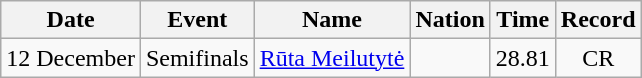<table class=wikitable style=text-align:center>
<tr>
<th>Date</th>
<th>Event</th>
<th>Name</th>
<th>Nation</th>
<th>Time</th>
<th>Record</th>
</tr>
<tr>
<td>12 December</td>
<td>Semifinals</td>
<td align=left><a href='#'>Rūta Meilutytė</a></td>
<td align=left></td>
<td>28.81</td>
<td>CR</td>
</tr>
</table>
